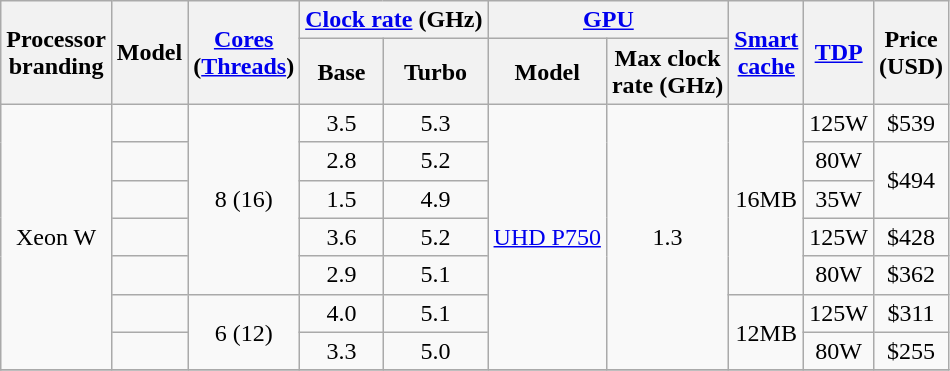<table class="wikitable sortable" style="text-align: center;">
<tr>
<th rowspan="2">Processor<br>branding</th>
<th rowspan="2">Model</th>
<th rowspan="2"><a href='#'>Cores</a> <br> (<a href='#'>Threads</a>)</th>
<th colspan="2"><a href='#'>Clock rate</a> (GHz)</th>
<th colspan="2"><a href='#'>GPU</a></th>
<th rowspan="2"><a href='#'>Smart <br> cache</a></th>
<th rowspan="2"><a href='#'>TDP</a></th>
<th rowspan="2">Price <br> (USD)</th>
</tr>
<tr>
<th>Base</th>
<th>Turbo</th>
<th>Model</th>
<th>Max clock <br> rate (GHz)</th>
</tr>
<tr>
<td rowspan="7">Xeon W</td>
<td></td>
<td rowspan="5">8 (16)</td>
<td>3.5</td>
<td>5.3</td>
<td rowspan="7"><a href='#'>UHD P750</a></td>
<td rowspan="7">1.3</td>
<td rowspan="5">16MB</td>
<td>125W</td>
<td>$539</td>
</tr>
<tr>
<td></td>
<td>2.8</td>
<td>5.2</td>
<td>80W</td>
<td rowspan="2">$494</td>
</tr>
<tr>
<td></td>
<td>1.5</td>
<td>4.9</td>
<td>35W</td>
</tr>
<tr>
<td></td>
<td>3.6</td>
<td>5.2</td>
<td>125W</td>
<td>$428</td>
</tr>
<tr>
<td></td>
<td>2.9</td>
<td>5.1</td>
<td>80W</td>
<td>$362</td>
</tr>
<tr>
<td></td>
<td rowspan="2">6 (12)</td>
<td>4.0</td>
<td>5.1</td>
<td rowspan="2">12MB</td>
<td>125W</td>
<td>$311</td>
</tr>
<tr>
<td></td>
<td>3.3</td>
<td>5.0</td>
<td>80W</td>
<td>$255</td>
</tr>
<tr>
</tr>
</table>
